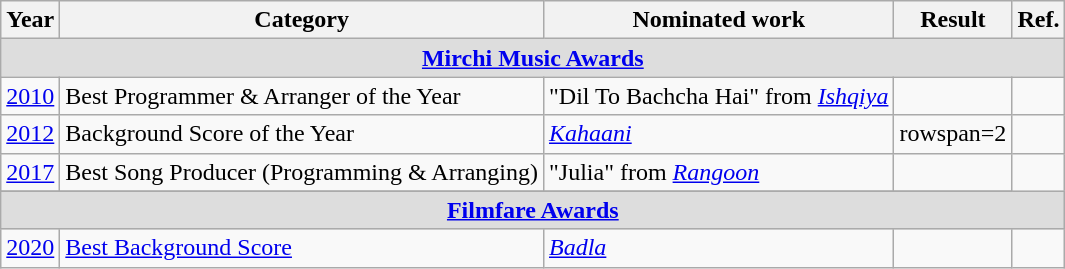<table class="wikitable sortable">
<tr>
<th>Year</th>
<th>Category</th>
<th>Nominated work</th>
<th>Result</th>
<th>Ref.</th>
</tr>
<tr style="background:#ddd; ">
<td colspan="5" style="text-align: center; "><strong><a href='#'>Mirchi Music Awards</a></strong></td>
</tr>
<tr>
<td><a href='#'>2010</a></td>
<td>Best Programmer & Arranger of the Year</td>
<td>"Dil To Bachcha Hai" from <em><a href='#'>Ishqiya</a></em></td>
<td></td>
<td></td>
</tr>
<tr>
<td><a href='#'>2012</a></td>
<td>Background Score of the Year</td>
<td><em><a href='#'>Kahaani</a></em></td>
<td>rowspan=2 </td>
<td></td>
</tr>
<tr>
<td><a href='#'>2017</a></td>
<td>Best Song Producer (Programming & Arranging)</td>
<td>"Julia" from <em><a href='#'>Rangoon</a></em></td>
<td></td>
</tr>
<tr>
</tr>
<tr style="background:#ddd; ">
<td colspan="5" style="text-align: center; "><strong><a href='#'>Filmfare Awards</a></strong></td>
</tr>
<tr>
<td><a href='#'>2020</a></td>
<td><a href='#'>Best Background Score</a></td>
<td><em><a href='#'>Badla</a></em></td>
<td></td>
<td></td>
</tr>
</table>
